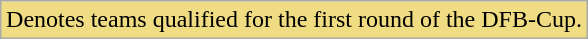<table class="wikitable" style="margin:auto;">
<tr>
<td style="background:#f0dc82;">Denotes teams qualified for the first round of the DFB-Cup.</td>
</tr>
</table>
